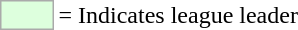<table>
<tr>
<td style="background:#DDFFDD; border:1px solid #aaa; width:2em;"></td>
<td>= Indicates league leader</td>
</tr>
</table>
